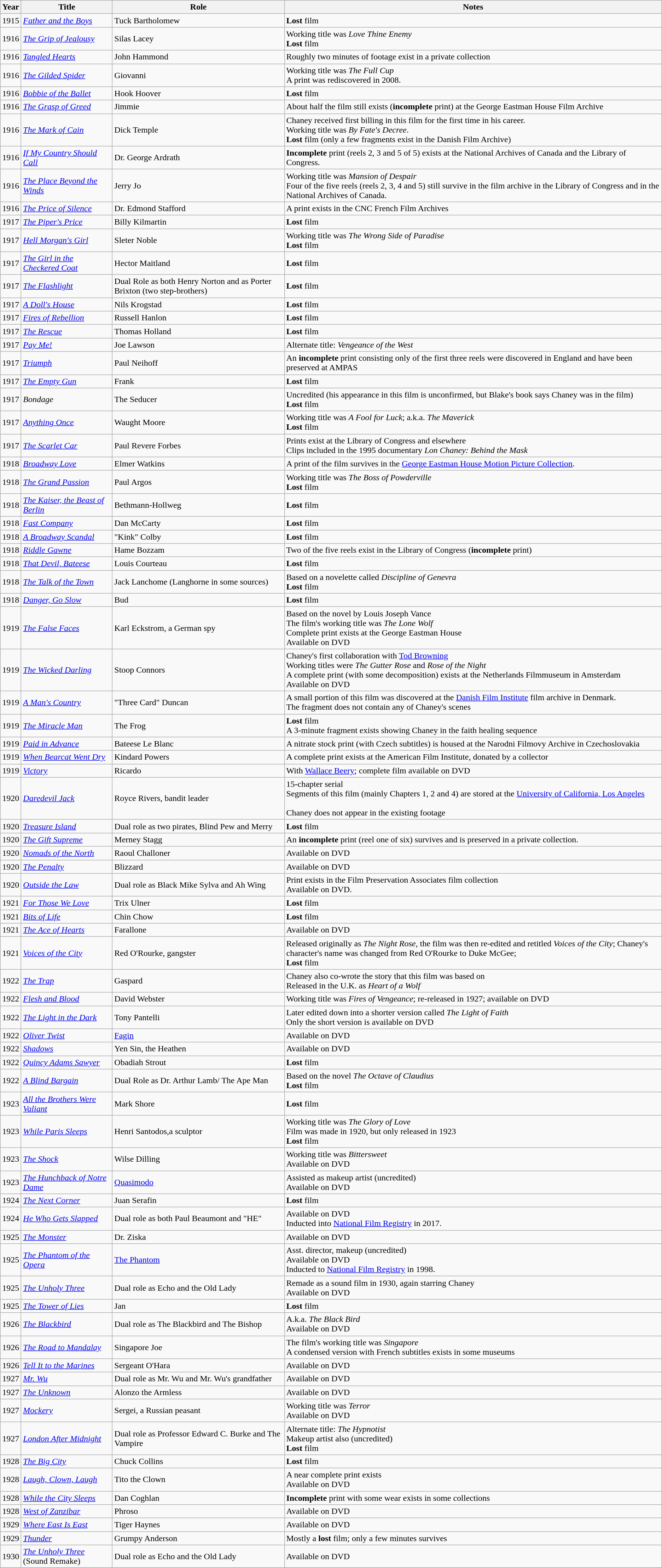<table class="wikitable sortable">
<tr>
<th>Year</th>
<th>Title</th>
<th>Role</th>
<th class="unsortable">Notes</th>
</tr>
<tr>
<td>1915</td>
<td><em><a href='#'>Father and the Boys</a></em></td>
<td>Tuck Bartholomew</td>
<td><strong>Lost</strong> film</td>
</tr>
<tr>
<td>1916</td>
<td><em><a href='#'>The Grip of Jealousy</a></em></td>
<td>Silas Lacey</td>
<td>Working title was <em>Love Thine Enemy</em><br> <strong>Lost</strong> film</td>
</tr>
<tr>
<td>1916</td>
<td><em><a href='#'>Tangled Hearts</a></em></td>
<td>John Hammond</td>
<td>Roughly two minutes of footage exist in a private collection</td>
</tr>
<tr>
<td>1916</td>
<td><em><a href='#'>The Gilded Spider</a></em></td>
<td>Giovanni</td>
<td>Working title was <em>The Full Cup</em><br>A print was rediscovered in 2008.</td>
</tr>
<tr>
<td>1916</td>
<td><em><a href='#'>Bobbie of the Ballet</a></em></td>
<td>Hook Hoover</td>
<td><strong>Lost</strong> film</td>
</tr>
<tr>
<td>1916</td>
<td><em><a href='#'>The Grasp of Greed</a></em></td>
<td>Jimmie</td>
<td>About half the film still exists (<strong>incomplete</strong> print) at the George Eastman House Film Archive</td>
</tr>
<tr>
<td>1916</td>
<td><em><a href='#'>The Mark of Cain</a></em></td>
<td>Dick Temple</td>
<td>Chaney received first billing in this film for the first time in his career.<br>Working title was <em>By Fate's Decree</em>.<br><strong>Lost</strong> film (only a few fragments exist in the Danish Film Archive)</td>
</tr>
<tr>
<td>1916</td>
<td><em><a href='#'>If My Country Should Call</a></em></td>
<td>Dr. George Ardrath</td>
<td><strong>Incomplete</strong> print (reels 2, 3 and 5 of 5) exists at the National Archives of Canada and the Library of Congress.</td>
</tr>
<tr>
<td>1916</td>
<td><em><a href='#'>The Place Beyond the Winds</a></em></td>
<td>Jerry Jo</td>
<td>Working title was <em>Mansion of Despair</em><br>Four of the five reels (reels 2, 3, 4 and 5) still survive in the film archive in the Library of Congress and in the National Archives of Canada.</td>
</tr>
<tr>
<td>1916</td>
<td><em><a href='#'>The Price of Silence</a></em></td>
<td>Dr. Edmond Stafford</td>
<td>A print exists in the CNC French Film Archives</td>
</tr>
<tr>
<td>1917</td>
<td><em><a href='#'>The Piper's Price</a></em></td>
<td>Billy Kilmartin</td>
<td><strong>Lost</strong> film</td>
</tr>
<tr>
<td>1917</td>
<td><em><a href='#'>Hell Morgan's Girl</a></em></td>
<td>Sleter Noble</td>
<td>Working title was <em>The Wrong Side of Paradise</em><br><strong>Lost</strong> film</td>
</tr>
<tr>
<td>1917</td>
<td><em><a href='#'>The Girl in the Checkered Coat</a></em></td>
<td>Hector Maitland</td>
<td><strong>Lost</strong> film</td>
</tr>
<tr>
<td>1917</td>
<td><em><a href='#'>The Flashlight</a></em></td>
<td>Dual Role as both Henry Norton and as Porter Brixton (two step-brothers)</td>
<td><strong>Lost</strong> film</td>
</tr>
<tr>
<td>1917</td>
<td><em><a href='#'>A Doll's House</a></em></td>
<td>Nils Krogstad</td>
<td><strong>Lost</strong> film</td>
</tr>
<tr>
<td>1917</td>
<td><em><a href='#'>Fires of Rebellion</a></em></td>
<td>Russell Hanlon</td>
<td><strong>Lost</strong> film</td>
</tr>
<tr>
<td>1917</td>
<td><em><a href='#'>The Rescue</a></em></td>
<td>Thomas Holland</td>
<td><strong>Lost</strong> film</td>
</tr>
<tr>
<td>1917</td>
<td><em><a href='#'>Pay Me!</a></em></td>
<td>Joe Lawson</td>
<td>Alternate title: <em>Vengeance of the West</em></td>
</tr>
<tr>
<td>1917</td>
<td><em><a href='#'>Triumph</a></em></td>
<td>Paul Neihoff</td>
<td>An <strong>incomplete</strong> print consisting only of the first three reels were discovered in England and have been preserved at AMPAS</td>
</tr>
<tr>
<td>1917</td>
<td><em><a href='#'>The Empty Gun</a></em></td>
<td>Frank</td>
<td><strong>Lost</strong> film</td>
</tr>
<tr>
<td>1917</td>
<td><em>Bondage</em></td>
<td>The Seducer</td>
<td>Uncredited (his appearance in this film is unconfirmed, but Blake's book says Chaney was in the film)<br><strong>Lost</strong> film</td>
</tr>
<tr>
<td>1917</td>
<td><em><a href='#'>Anything Once</a></em></td>
<td>Waught Moore</td>
<td>Working title was <em>A Fool for Luck</em>; a.k.a. <em>The Maverick</em><br><strong>Lost</strong> film</td>
</tr>
<tr>
<td>1917</td>
<td><em><a href='#'>The Scarlet Car</a></em></td>
<td>Paul Revere Forbes</td>
<td>Prints exist at the Library of Congress and elsewhere<br> Clips included in the 1995 documentary <em>Lon Chaney: Behind the Mask</em></td>
</tr>
<tr>
<td>1918</td>
<td><em><a href='#'>Broadway Love</a></em></td>
<td>Elmer Watkins</td>
<td>A print of the film survives in the <a href='#'>George Eastman House Motion Picture Collection</a>.</td>
</tr>
<tr>
<td>1918</td>
<td><em><a href='#'>The Grand Passion</a></em></td>
<td>Paul Argos</td>
<td>Working title was <em>The Boss of Powderville</em><br><strong>Lost</strong> film</td>
</tr>
<tr>
<td>1918</td>
<td><em><a href='#'>The Kaiser, the Beast of Berlin</a></em></td>
<td>Bethmann-Hollweg</td>
<td><strong>Lost</strong> film</td>
</tr>
<tr>
<td>1918</td>
<td><em><a href='#'>Fast Company</a></em></td>
<td>Dan McCarty</td>
<td><strong>Lost</strong> film</td>
</tr>
<tr>
<td>1918</td>
<td><em><a href='#'>A Broadway Scandal</a></em></td>
<td>"Kink" Colby</td>
<td><strong>Lost</strong> film</td>
</tr>
<tr>
<td>1918</td>
<td><em><a href='#'>Riddle Gawne</a></em></td>
<td>Hame Bozzam</td>
<td>Two of the five reels exist in the Library of Congress (<strong>incomplete</strong> print)</td>
</tr>
<tr>
<td>1918</td>
<td><em><a href='#'>That Devil, Bateese</a></em></td>
<td>Louis Courteau</td>
<td><strong>Lost</strong> film</td>
</tr>
<tr>
<td>1918</td>
<td><em><a href='#'>The Talk of the Town</a></em></td>
<td>Jack Lanchome (Langhorne in some sources)</td>
<td>Based on a novelette called <em>Discipline of Genevra</em><br><strong>Lost</strong> film</td>
</tr>
<tr>
<td>1918</td>
<td><em><a href='#'>Danger, Go Slow</a></em></td>
<td>Bud</td>
<td><strong>Lost</strong> film</td>
</tr>
<tr>
<td>1919</td>
<td><em><a href='#'>The False Faces</a></em></td>
<td>Karl Eckstrom, a German spy</td>
<td>Based on the novel by Louis Joseph Vance<br>The film's working title was <em>The Lone Wolf</em><br>Complete print exists at the George Eastman House<br>Available on DVD</td>
</tr>
<tr>
<td>1919</td>
<td><em><a href='#'>The Wicked Darling</a></em></td>
<td>Stoop Connors</td>
<td>Chaney's first collaboration with <a href='#'>Tod Browning</a><br>Working titles were <em>The Gutter Rose</em> and <em>Rose of the Night</em><br>A complete print (with some decomposition) exists at the Netherlands Filmmuseum in Amsterdam<br>Available on DVD</td>
</tr>
<tr>
<td>1919</td>
<td><em><a href='#'>A Man's Country</a></em></td>
<td>"Three Card" Duncan</td>
<td>A small portion of this film was discovered at the <a href='#'>Danish Film Institute</a> film archive in Denmark.<br>The fragment does not contain any of Chaney's scenes</td>
</tr>
<tr>
<td>1919</td>
<td><em><a href='#'>The Miracle Man</a></em></td>
<td>The Frog</td>
<td><strong>Lost</strong> film<br>A 3-minute fragment exists showing Chaney in the faith healing sequence</td>
</tr>
<tr>
<td>1919</td>
<td><em><a href='#'>Paid in Advance</a></em></td>
<td>Bateese Le Blanc</td>
<td>A nitrate stock print (with Czech subtitles) is housed at the Narodni Filmovy Archive in Czechoslovakia</td>
</tr>
<tr>
<td>1919</td>
<td><em><a href='#'>When Bearcat Went Dry</a></em></td>
<td>Kindard Powers</td>
<td>A complete print exists at the American Film Institute, donated by a collector</td>
</tr>
<tr>
<td>1919</td>
<td><em><a href='#'>Victory</a></em></td>
<td>Ricardo</td>
<td>With <a href='#'>Wallace Beery</a>; complete film available on DVD</td>
</tr>
<tr>
<td>1920</td>
<td><em><a href='#'>Daredevil Jack</a></em></td>
<td>Royce Rivers, bandit leader</td>
<td>15-chapter serial<br>Segments of this film (mainly Chapters 1, 2 and 4) are stored at the <a href='#'>University of California, Los Angeles</a><br><br>Chaney does not appear in the existing footage</td>
</tr>
<tr>
<td>1920</td>
<td><em><a href='#'>Treasure Island</a></em></td>
<td>Dual role as two pirates, Blind Pew and Merry</td>
<td><strong>Lost</strong> film</td>
</tr>
<tr>
<td>1920</td>
<td><em><a href='#'>The Gift Supreme</a></em></td>
<td>Merney Stagg</td>
<td>An <strong>incomplete</strong> print (reel one of six) survives and is preserved in a private collection.</td>
</tr>
<tr>
<td>1920</td>
<td><em><a href='#'>Nomads of the North</a></em></td>
<td>Raoul Challoner</td>
<td>Available on DVD</td>
</tr>
<tr>
<td>1920</td>
<td><em><a href='#'>The Penalty</a></em></td>
<td>Blizzard</td>
<td>Available on DVD</td>
</tr>
<tr>
<td>1920</td>
<td><em><a href='#'>Outside the Law</a></em></td>
<td>Dual role as Black Mike Sylva and Ah Wing</td>
<td>Print exists in the Film Preservation Associates film collection<br>Available on DVD.</td>
</tr>
<tr>
<td>1921</td>
<td><em><a href='#'>For Those We Love</a></em></td>
<td>Trix Ulner</td>
<td><strong>Lost</strong> film</td>
</tr>
<tr>
<td>1921</td>
<td><em><a href='#'>Bits of Life</a></em></td>
<td>Chin Chow</td>
<td><strong>Lost</strong> film</td>
</tr>
<tr>
<td>1921</td>
<td><em><a href='#'>The Ace of Hearts</a></em></td>
<td>Farallone</td>
<td>Available on DVD</td>
</tr>
<tr>
<td>1921</td>
<td><em><a href='#'>Voices of the City</a></em></td>
<td>Red O'Rourke, gangster</td>
<td>Released originally as <em>The Night Rose</em>, the film was then re-edited and retitled <em>Voices of the City</em>; Chaney's character's name was changed from Red O'Rourke to Duke McGee; <br><strong>Lost</strong> film</td>
</tr>
<tr>
<td>1922</td>
<td><em><a href='#'>The Trap</a></em></td>
<td>Gaspard</td>
<td>Chaney also co-wrote the story that this film was based on<br> Released in the U.K. as <em>Heart of a Wolf</em></td>
</tr>
<tr>
<td>1922</td>
<td><em><a href='#'>Flesh and Blood</a></em></td>
<td>David Webster</td>
<td>Working title was <em>Fires of Vengeance</em>; re-released in 1927; available on DVD</td>
</tr>
<tr>
<td>1922</td>
<td><em><a href='#'>The Light in the Dark</a></em></td>
<td>Tony Pantelli</td>
<td>Later edited down into a shorter version called <em>The Light of Faith</em><br>Only the short version is available on DVD</td>
</tr>
<tr>
<td>1922</td>
<td><em><a href='#'>Oliver Twist</a></em></td>
<td><a href='#'>Fagin</a></td>
<td>Available on DVD</td>
</tr>
<tr>
<td>1922</td>
<td><em><a href='#'>Shadows</a></em></td>
<td>Yen Sin, the Heathen</td>
<td>Available on DVD</td>
</tr>
<tr>
<td>1922</td>
<td><em><a href='#'>Quincy Adams Sawyer</a></em></td>
<td>Obadiah Strout</td>
<td><strong>Lost</strong> film</td>
</tr>
<tr>
<td>1922</td>
<td><em><a href='#'>A Blind Bargain</a></em></td>
<td>Dual Role as Dr. Arthur Lamb/ The Ape Man</td>
<td>Based on the novel <em>The Octave of Claudius</em><br><strong>Lost</strong> film</td>
</tr>
<tr>
<td>1923</td>
<td><em><a href='#'>All the Brothers Were Valiant</a></em></td>
<td>Mark Shore</td>
<td><strong>Lost</strong> film</td>
</tr>
<tr>
<td>1923</td>
<td><em><a href='#'>While Paris Sleeps</a></em></td>
<td>Henri Santodos,a sculptor</td>
<td>Working title was <em>The Glory of Love</em><br>Film was made in 1920, but only released in 1923<br><strong>Lost</strong> film</td>
</tr>
<tr>
<td>1923</td>
<td><em><a href='#'>The Shock</a></em></td>
<td>Wilse Dilling</td>
<td>Working title was <em>Bittersweet</em><br>Available on DVD</td>
</tr>
<tr>
<td>1923</td>
<td><em><a href='#'>The Hunchback of Notre Dame</a></em></td>
<td><a href='#'>Quasimodo</a></td>
<td>Assisted as makeup artist (uncredited)<br> Available on DVD</td>
</tr>
<tr>
<td>1924</td>
<td><em><a href='#'>The Next Corner</a></em></td>
<td>Juan Serafin</td>
<td><strong>Lost</strong> film</td>
</tr>
<tr>
<td>1924</td>
<td><em><a href='#'>He Who Gets Slapped</a></em></td>
<td>Dual role as both Paul Beaumont and "HE"</td>
<td>Available on DVD <br> Inducted into <a href='#'>National Film Registry</a> in 2017.</td>
</tr>
<tr>
<td>1925</td>
<td><em><a href='#'>The Monster</a></em></td>
<td>Dr. Ziska</td>
<td>Available on DVD</td>
</tr>
<tr>
<td>1925</td>
<td><em><a href='#'>The Phantom of the Opera</a></em></td>
<td><a href='#'>The Phantom</a></td>
<td>Asst. director, makeup (uncredited)<br>Available on DVD<br>Inducted to <a href='#'>National Film Registry</a> in 1998.</td>
</tr>
<tr>
<td>1925</td>
<td><em><a href='#'>The Unholy Three</a></em></td>
<td>Dual role as Echo and the Old Lady</td>
<td>Remade as a sound film in 1930, again starring Chaney<br>Available on DVD</td>
</tr>
<tr>
<td>1925</td>
<td><em><a href='#'>The Tower of Lies</a></em></td>
<td>Jan</td>
<td><strong>Lost</strong> film</td>
</tr>
<tr>
<td>1926</td>
<td><em><a href='#'>The Blackbird</a></em></td>
<td>Dual role as The Blackbird and The Bishop</td>
<td>A.k.a. <em>The Black Bird</em><br>Available on DVD</td>
</tr>
<tr>
<td>1926</td>
<td><em><a href='#'>The Road to Mandalay</a></em></td>
<td>Singapore Joe</td>
<td>The film's working title was <em>Singapore</em><br>A condensed version with French subtitles exists in some museums</td>
</tr>
<tr>
<td>1926</td>
<td><em><a href='#'>Tell It to the Marines</a></em></td>
<td>Sergeant O'Hara</td>
<td>Available on DVD</td>
</tr>
<tr>
<td>1927</td>
<td><em><a href='#'>Mr. Wu</a></em></td>
<td>Dual role as Mr. Wu and Mr. Wu's grandfather</td>
<td>Available on DVD</td>
</tr>
<tr>
<td>1927</td>
<td><em><a href='#'>The Unknown</a></em></td>
<td>Alonzo the Armless</td>
<td>Available on DVD</td>
</tr>
<tr>
<td>1927</td>
<td><em><a href='#'>Mockery</a></em></td>
<td>Sergei, a Russian peasant</td>
<td>Working title was <em>Terror</em><br>Available on DVD</td>
</tr>
<tr>
<td>1927</td>
<td><em><a href='#'>London After Midnight</a></em></td>
<td>Dual role as Professor Edward C. Burke and The Vampire</td>
<td>Alternate title: <em>The Hypnotist</em><br>Makeup artist also (uncredited)<br><strong>Lost</strong> film</td>
</tr>
<tr>
<td>1928</td>
<td><em><a href='#'>The Big City</a></em></td>
<td>Chuck Collins</td>
<td><strong>Lost</strong> film</td>
</tr>
<tr>
<td>1928</td>
<td><em><a href='#'>Laugh, Clown, Laugh</a></em></td>
<td>Tito the Clown</td>
<td>A near complete print exists<br>Available on DVD</td>
</tr>
<tr>
<td>1928</td>
<td><em><a href='#'>While the City Sleeps</a></em></td>
<td>Dan Coghlan</td>
<td><strong>Incomplete</strong> print with some wear exists in some collections</td>
</tr>
<tr>
<td>1928</td>
<td><em><a href='#'>West of Zanzibar</a></em></td>
<td>Phroso</td>
<td>Available on DVD</td>
</tr>
<tr>
<td>1929</td>
<td><em><a href='#'>Where East Is East</a></em></td>
<td>Tiger Haynes</td>
<td>Available on DVD</td>
</tr>
<tr>
<td>1929</td>
<td><em><a href='#'>Thunder</a></em></td>
<td>Grumpy Anderson</td>
<td>Mostly a <strong>lost</strong> film; only a few minutes survives</td>
</tr>
<tr>
<td>1930</td>
<td><em><a href='#'>The Unholy Three</a></em> (Sound Remake)</td>
<td>Dual role as Echo and the Old Lady</td>
<td>Available on DVD</td>
</tr>
<tr>
</tr>
</table>
